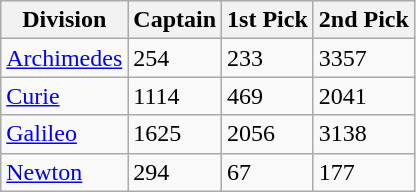<table class="wikitable">
<tr>
<th>Division</th>
<th>Captain</th>
<th>1st Pick</th>
<th>2nd Pick</th>
</tr>
<tr>
<td><a href='#'>Archimedes</a></td>
<td>254</td>
<td>233</td>
<td>3357</td>
</tr>
<tr>
<td><a href='#'>Curie</a></td>
<td>1114</td>
<td>469</td>
<td>2041</td>
</tr>
<tr>
<td><a href='#'>Galileo</a></td>
<td>1625</td>
<td>2056</td>
<td>3138</td>
</tr>
<tr>
<td><a href='#'>Newton</a></td>
<td>294</td>
<td>67</td>
<td>177</td>
</tr>
</table>
